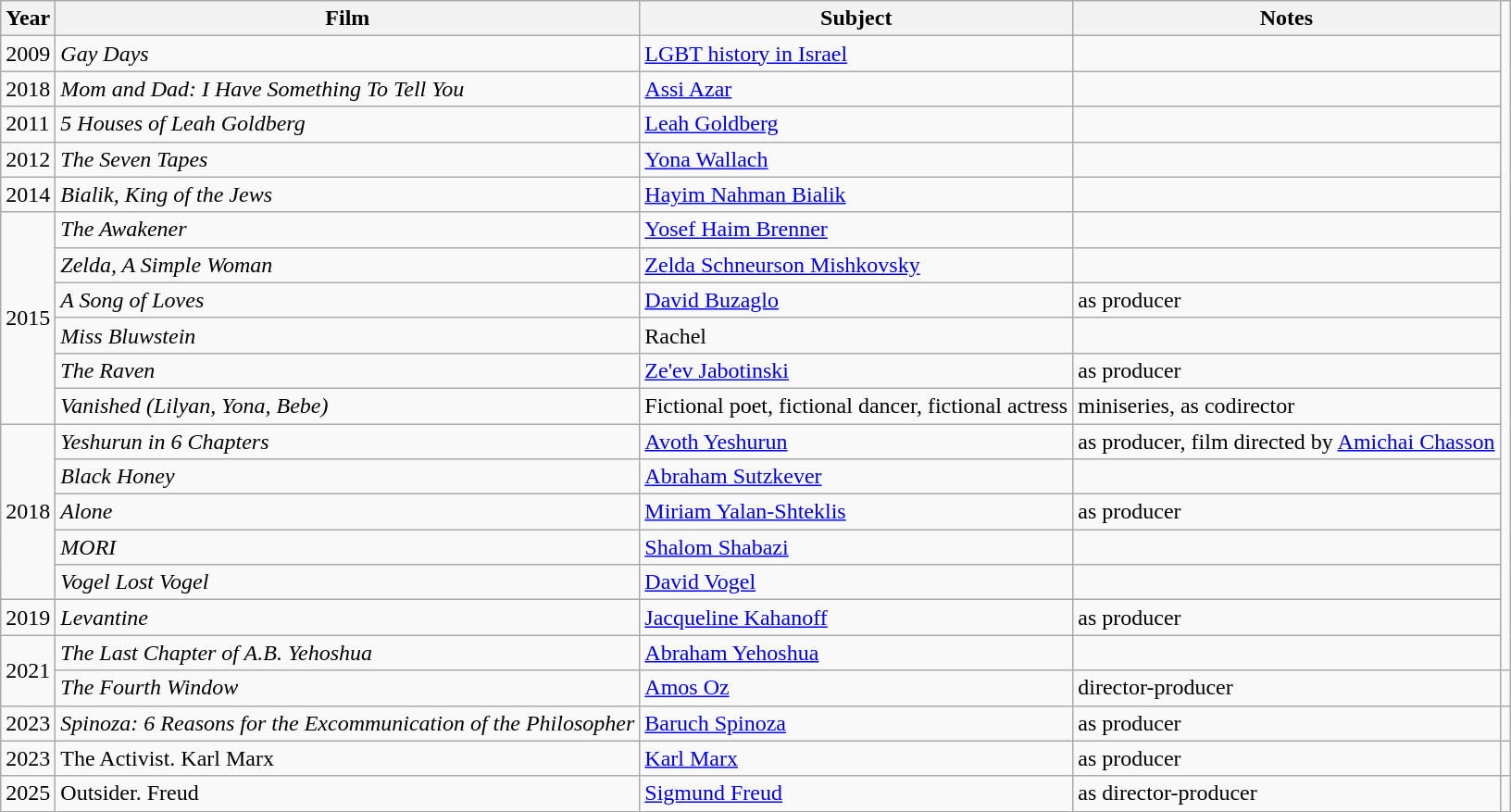<table class="wikitable">
<tr>
<th>Year</th>
<th>Film</th>
<th>Subject</th>
<th>Notes</th>
</tr>
<tr>
<td>2009</td>
<td><em>Gay Days</em></td>
<td><a href='#'>LGBT history in Israel</a></td>
<td></td>
</tr>
<tr>
<td>2018</td>
<td><em>Mom and Dad: I Have Something To Tell You</em></td>
<td><a href='#'>Assi Azar</a></td>
<td></td>
</tr>
<tr>
<td>2011</td>
<td><em>5 Houses of Leah Goldberg</em></td>
<td><a href='#'>Leah Goldberg</a></td>
<td></td>
</tr>
<tr>
<td>2012</td>
<td><em>The Seven Tapes</em></td>
<td><a href='#'>Yona Wallach</a></td>
<td></td>
</tr>
<tr>
<td>2014</td>
<td><em>Bialik, King of the Jews</em></td>
<td><a href='#'>Hayim Nahman Bialik</a></td>
<td></td>
</tr>
<tr>
<td rowspan="6">2015</td>
<td><em>The Awakener</em></td>
<td><a href='#'>Yosef Haim Brenner</a></td>
<td></td>
</tr>
<tr>
<td><em>Zelda, A Simple Woman</em></td>
<td><a href='#'>Zelda Schneurson Mishkovsky</a></td>
<td></td>
</tr>
<tr>
<td><em>A Song of Loves</em></td>
<td><a href='#'>David Buzaglo</a></td>
<td>as producer</td>
</tr>
<tr>
<td><em>Miss Bluwstein</em></td>
<td>Rachel</td>
<td></td>
</tr>
<tr>
<td><em>The Raven</em></td>
<td><a href='#'>Ze'ev Jabotinski</a></td>
<td>as producer</td>
</tr>
<tr>
<td><em>Vanished (Lilyan, Yona, Bebe)</em></td>
<td>Fictional poet, fictional dancer, fictional actress</td>
<td>miniseries, as codirector</td>
</tr>
<tr>
<td rowspan="5">2018</td>
<td><em>Yeshurun</em> <em>in 6 Chapters</em></td>
<td><a href='#'>Avoth Yeshurun</a></td>
<td>as producer,  film directed by <a href='#'>Amichai Chasson</a></td>
</tr>
<tr>
<td><em>Black Honey</em></td>
<td><a href='#'>Abraham Sutzkever</a></td>
<td></td>
</tr>
<tr>
<td><em>Alone</em></td>
<td><a href='#'>Miriam Yalan-Shteklis</a></td>
<td>as producer</td>
</tr>
<tr>
<td><em>MORI</em></td>
<td><a href='#'>Shalom Shabazi</a></td>
<td></td>
</tr>
<tr>
<td><em>Vogel Lost</em> <em>Vogel</em></td>
<td><a href='#'>David Vogel</a></td>
<td></td>
</tr>
<tr>
<td>2019</td>
<td><em>Levantine</em></td>
<td><a href='#'>Jacqueline Kahanoff</a></td>
<td>as producer</td>
</tr>
<tr>
<td rowspan="2">2021</td>
<td><em>The Last Chapter of A.B. Yehoshua</em></td>
<td><a href='#'>Abraham Yehoshua</a></td>
<td></td>
</tr>
<tr>
<td><em>The Fourth Window</em></td>
<td><a href='#'>Amos Oz</a></td>
<td>director-producer</td>
<td></td>
</tr>
<tr>
<td>2023</td>
<td><em>Spinoza: 6 Reasons for the Excommunication of the Philosopher</em></td>
<td><a href='#'>Baruch Spinoza</a></td>
<td>as producer</td>
</tr>
<tr>
<td>2023</td>
<td>The Activist. Karl Marx</td>
<td><a href='#'>Karl Marx</a></td>
<td>as producer</td>
<td></td>
</tr>
<tr>
<td>2025</td>
<td>Outsider. Freud</td>
<td><a href='#'>Sigmund Freud</a></td>
<td>as director-producer</td>
</tr>
</table>
